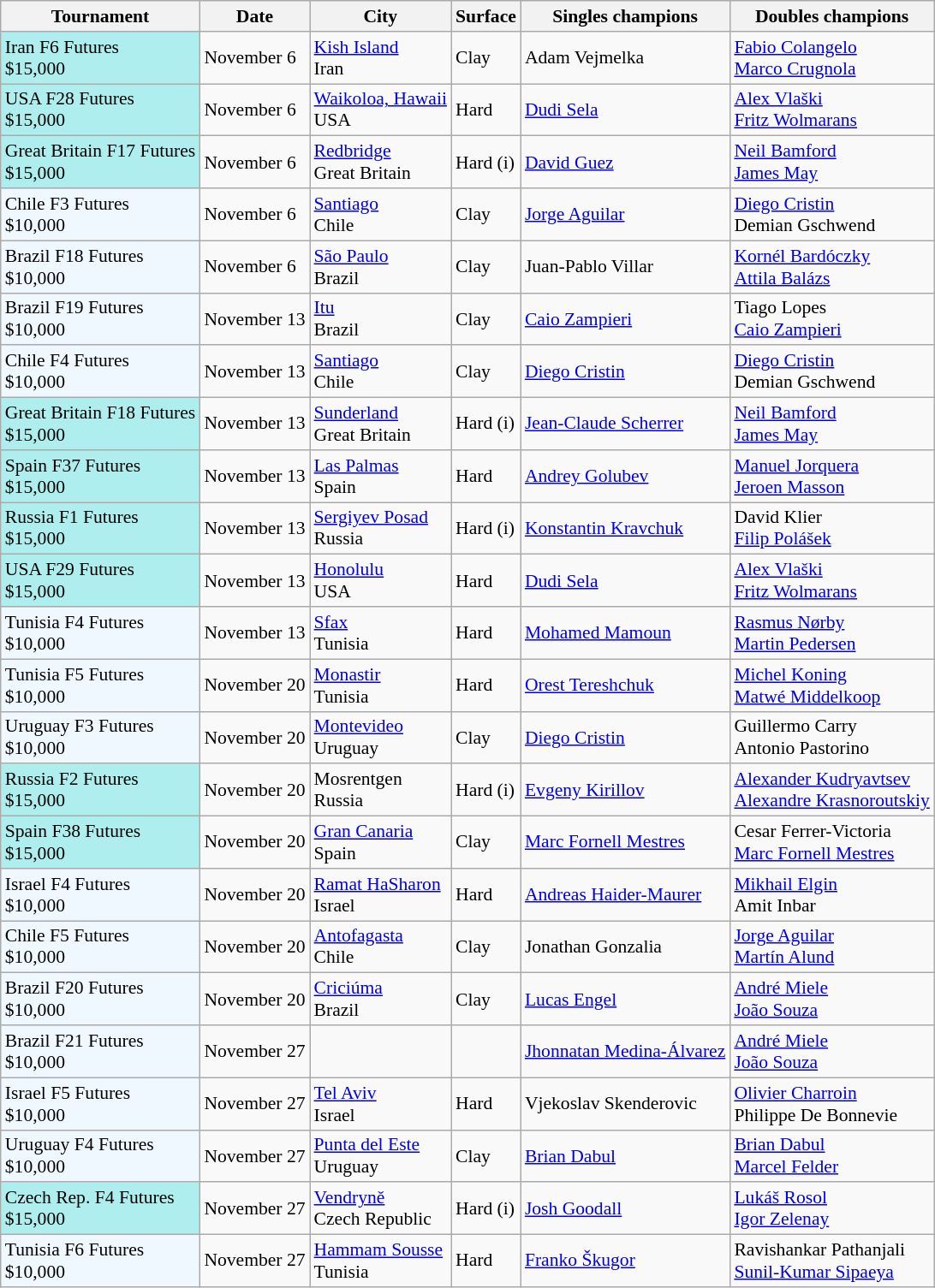<table class="sortable wikitable" style="font-size:90%">
<tr>
<th>Tournament</th>
<th>Date</th>
<th>City</th>
<th>Surface</th>
<th>Singles champions</th>
<th>Doubles champions</th>
</tr>
<tr>
<td style="background:#afeeee;">Iran F6 Futures<br>$15,000</td>
<td>November 6</td>
<td><a href='#'>Kish Island</a><br>Iran</td>
<td>Clay</td>
<td> Adam Vejmelka</td>
<td> <a href='#'>Fabio Colangelo</a><br> <a href='#'>Marco Crugnola</a></td>
</tr>
<tr>
<td style="background:#afeeee;">USA F28 Futures<br>$15,000</td>
<td>November 6</td>
<td><a href='#'>Waikoloa, Hawaii</a><br>USA</td>
<td>Hard</td>
<td> <a href='#'>Dudi Sela</a></td>
<td> <a href='#'>Alex Vlaški</a><br> <a href='#'>Fritz Wolmarans</a></td>
</tr>
<tr>
<td style="background:#afeeee;">Great Britain F17 Futures<br>$15,000</td>
<td>November 6</td>
<td><a href='#'>Redbridge</a><br>Great Britain</td>
<td>Hard (i)</td>
<td> <a href='#'>David Guez</a></td>
<td> <a href='#'>Neil Bamford</a><br> <a href='#'>James May</a></td>
</tr>
<tr>
<td style="background:#f0f8ff;">Chile F3 Futures<br>$10,000</td>
<td>November 6</td>
<td><a href='#'>Santiago</a><br>Chile</td>
<td>Clay</td>
<td> <a href='#'>Jorge Aguilar</a></td>
<td> <a href='#'>Diego Cristin</a><br> Demian Gschwend</td>
</tr>
<tr>
<td style="background:#f0f8ff;">Brazil F18 Futures<br>$10,000</td>
<td>November 6</td>
<td><a href='#'>São Paulo</a><br>Brazil</td>
<td>Clay</td>
<td> Juan-Pablo Villar</td>
<td> <a href='#'>Kornél Bardóczky</a><br> <a href='#'>Attila Balázs</a></td>
</tr>
<tr>
<td style="background:#f0f8ff;">Brazil F19 Futures<br>$10,000</td>
<td>November 13</td>
<td><a href='#'>Itu</a><br>Brazil</td>
<td>Clay</td>
<td> <a href='#'>Caio Zampieri</a></td>
<td> Tiago Lopes<br> <a href='#'>Caio Zampieri</a></td>
</tr>
<tr>
<td style="background:#f0f8ff;">Chile F4 Futures<br>$10,000</td>
<td>November 13</td>
<td><a href='#'>Santiago</a><br>Chile</td>
<td>Clay</td>
<td> <a href='#'>Diego Cristin</a></td>
<td> <a href='#'>Diego Cristin</a><br> Demian Gschwend</td>
</tr>
<tr>
<td style="background:#afeeee;">Great Britain F18 Futures<br>$15,000</td>
<td>November 13</td>
<td><a href='#'>Sunderland</a><br>Great Britain</td>
<td>Hard (i)</td>
<td> <a href='#'>Jean-Claude Scherrer</a></td>
<td> <a href='#'>Neil Bamford</a><br> <a href='#'>James May</a></td>
</tr>
<tr>
<td style="background:#afeeee;">Spain F37 Futures<br>$15,000</td>
<td>November 13</td>
<td><a href='#'>Las Palmas</a><br>Spain</td>
<td>Hard</td>
<td> <a href='#'>Andrey Golubev</a></td>
<td> <a href='#'>Manuel Jorquera</a><br> <a href='#'>Jeroen Masson</a></td>
</tr>
<tr>
<td style="background:#afeeee;">Russia F1 Futures<br>$15,000</td>
<td>November 13</td>
<td><a href='#'>Sergiyev Posad</a><br>Russia</td>
<td>Hard (i)</td>
<td> <a href='#'>Konstantin Kravchuk</a></td>
<td> David Klier<br> <a href='#'>Filip Polášek</a></td>
</tr>
<tr>
<td style="background:#afeeee;">USA F29 Futures<br>$15,000</td>
<td>November 13</td>
<td><a href='#'>Honolulu</a><br>USA</td>
<td>Hard</td>
<td> <a href='#'>Dudi Sela</a></td>
<td> <a href='#'>Alex Vlaški</a><br> <a href='#'>Fritz Wolmarans</a></td>
</tr>
<tr>
<td style="background:#f0f8ff;">Tunisia F4 Futures<br>$10,000</td>
<td>November 13</td>
<td><a href='#'>Sfax</a><br>Tunisia</td>
<td>Hard</td>
<td> <a href='#'>Mohamed Mamoun</a></td>
<td> <a href='#'>Rasmus Nørby</a><br> <a href='#'>Martin Pedersen</a></td>
</tr>
<tr>
<td style="background:#f0f8ff;">Tunisia F5 Futures<br>$10,000</td>
<td>November 20</td>
<td><a href='#'>Monastir</a><br>Tunisia</td>
<td>Hard</td>
<td> <a href='#'>Orest Tereshchuk</a></td>
<td> <a href='#'>Michel Koning</a><br> <a href='#'>Matwé Middelkoop</a></td>
</tr>
<tr>
<td style="background:#f0f8ff;">Uruguay F3 Futures<br>$10,000</td>
<td>November 20</td>
<td><a href='#'>Montevideo</a><br>Uruguay</td>
<td>Clay</td>
<td> <a href='#'>Diego Cristin</a></td>
<td> Guillermo Carry<br> Antonio Pastorino</td>
</tr>
<tr>
<td style="background:#afeeee;">Russia F2 Futures<br>$15,000</td>
<td>November 20</td>
<td>Mosrentgen<br>Russia</td>
<td>Hard (i)</td>
<td> <a href='#'>Evgeny Kirillov</a></td>
<td> <a href='#'>Alexander Kudryavtsev</a><br> <a href='#'>Alexandre Krasnoroutskiy</a></td>
</tr>
<tr>
<td style="background:#afeeee;">Spain F38 Futures<br>$15,000</td>
<td>November 20</td>
<td><a href='#'>Gran Canaria</a><br>Spain</td>
<td>Clay</td>
<td> <a href='#'>Marc Fornell Mestres</a></td>
<td> Cesar Ferrer-Victoria<br> <a href='#'>Marc Fornell Mestres</a></td>
</tr>
<tr>
<td style="background:#f0f8ff;">Israel F4 Futures<br>$10,000</td>
<td>November 20</td>
<td><a href='#'>Ramat HaSharon</a><br>Israel</td>
<td>Hard</td>
<td> <a href='#'>Andreas Haider-Maurer</a></td>
<td> <a href='#'>Mikhail Elgin</a><br> Amit Inbar</td>
</tr>
<tr>
<td style="background:#f0f8ff;">Chile F5 Futures<br>$10,000</td>
<td>November 20</td>
<td><a href='#'>Antofagasta</a><br>Chile</td>
<td>Clay</td>
<td> Jonathan Gonzalia</td>
<td> <a href='#'>Jorge Aguilar</a><br> <a href='#'>Martín Alund</a></td>
</tr>
<tr>
<td style="background:#f0f8ff;">Brazil F20 Futures<br>$10,000</td>
<td>November 20</td>
<td><a href='#'>Criciúma</a><br>Brazil</td>
<td>Clay</td>
<td> <a href='#'>Lucas Engel</a></td>
<td> <a href='#'>André Miele</a><br> <a href='#'>João Souza</a></td>
</tr>
<tr>
<td style="background:#f0f8ff;">Brazil F21 Futures<br>$10,000</td>
<td>November 27</td>
<td></td>
<td></td>
<td> <a href='#'>Jhonnatan Medina-Álvarez</a></td>
<td> <a href='#'>André Miele</a><br> <a href='#'>João Souza</a></td>
</tr>
<tr>
<td style="background:#f0f8ff;">Israel F5 Futures<br>$10,000</td>
<td>November 27</td>
<td><a href='#'>Tel Aviv</a><br>Israel</td>
<td>Hard</td>
<td> Vjekoslav Skenderovic</td>
<td> <a href='#'>Olivier Charroin</a><br> Philippe De Bonnevie</td>
</tr>
<tr>
<td style="background:#f0f8ff;">Uruguay F4 Futures<br>$10,000</td>
<td>November 27</td>
<td><a href='#'>Punta del Este</a><br>Uruguay</td>
<td>Clay</td>
<td> <a href='#'>Brian Dabul</a></td>
<td> <a href='#'>Brian Dabul</a><br> <a href='#'>Marcel Felder</a></td>
</tr>
<tr>
<td style="background:#afeeee;">Czech Rep. F4 Futures<br>$15,000</td>
<td>November 27</td>
<td><a href='#'>Vendryně</a><br>Czech Republic</td>
<td>Hard (i)</td>
<td> <a href='#'>Josh Goodall</a></td>
<td> <a href='#'>Lukáš Rosol</a><br> <a href='#'>Igor Zelenay</a></td>
</tr>
<tr>
<td style="background:#f0f8ff;">Tunisia F6 Futures<br>$10,000</td>
<td>November 27</td>
<td><a href='#'>Hammam Sousse</a><br>Tunisia</td>
<td>Hard</td>
<td> <a href='#'>Franko Škugor</a></td>
<td> Ravishankar Pathanjali<br> <a href='#'>Sunil-Kumar Sipaeya</a></td>
</tr>
</table>
